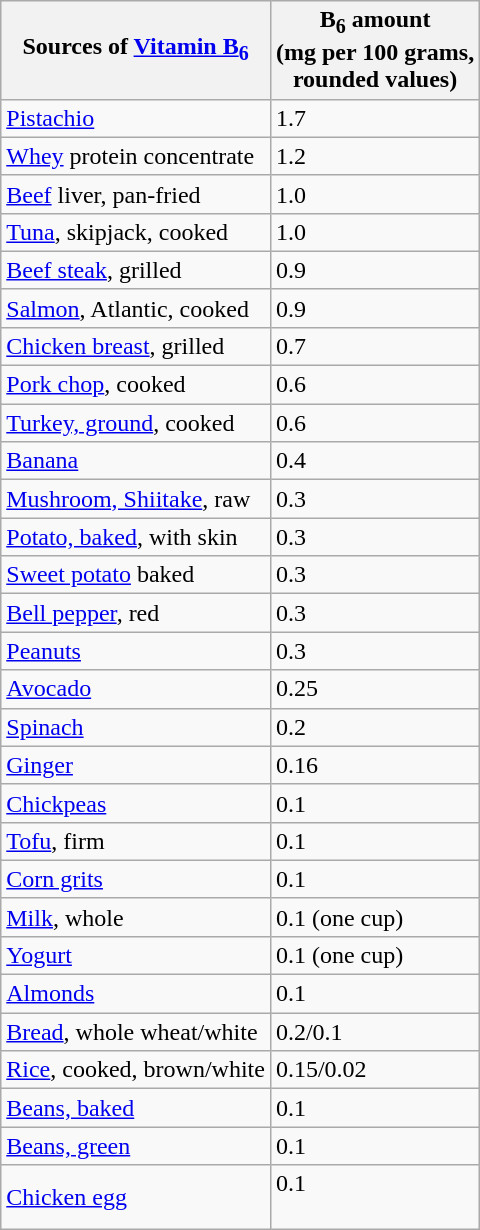<table class="wikitable mw-collapsible mw-collapsed">
<tr>
<th>Sources of <a href='#'>Vitamin B<sub>6</sub></a><br></th>
<th>B<sub>6</sub> amount<br> (mg per 100 grams,<br>rounded values)</th>
</tr>
<tr>
<td><a href='#'>Pistachio</a></td>
<td>1.7</td>
</tr>
<tr>
<td><a href='#'>Whey</a> protein concentrate</td>
<td>1.2</td>
</tr>
<tr>
<td><a href='#'>Beef</a> liver, pan-fried</td>
<td>1.0</td>
</tr>
<tr>
<td><a href='#'>Tuna</a>, skipjack, cooked</td>
<td>1.0</td>
</tr>
<tr>
<td><a href='#'>Beef steak</a>, grilled</td>
<td>0.9</td>
</tr>
<tr>
<td><a href='#'>Salmon</a>, Atlantic, cooked</td>
<td>0.9</td>
</tr>
<tr>
<td><a href='#'>Chicken breast</a>, grilled</td>
<td>0.7</td>
</tr>
<tr>
<td><a href='#'>Pork chop</a>, cooked</td>
<td>0.6</td>
</tr>
<tr>
<td><a href='#'>Turkey, ground</a>, cooked</td>
<td>0.6</td>
</tr>
<tr>
<td><a href='#'>Banana</a></td>
<td>0.4</td>
</tr>
<tr>
<td><a href='#'>Mushroom, Shiitake</a>, raw</td>
<td>0.3</td>
</tr>
<tr>
<td><a href='#'>Potato, baked</a>, with skin</td>
<td>0.3</td>
</tr>
<tr>
<td><a href='#'>Sweet potato</a> baked</td>
<td>0.3</td>
</tr>
<tr>
<td><a href='#'>Bell pepper</a>, red</td>
<td>0.3</td>
</tr>
<tr>
<td><a href='#'>Peanuts</a></td>
<td>0.3</td>
</tr>
<tr>
<td><a href='#'>Avocado</a></td>
<td>0.25</td>
</tr>
<tr>
<td><a href='#'>Spinach</a></td>
<td>0.2</td>
</tr>
<tr>
<td><a href='#'>Ginger</a></td>
<td>0.16</td>
</tr>
<tr>
<td><a href='#'>Chickpeas</a></td>
<td>0.1</td>
</tr>
<tr>
<td><a href='#'>Tofu</a>, firm</td>
<td>0.1</td>
</tr>
<tr>
<td><a href='#'>Corn grits</a></td>
<td>0.1</td>
</tr>
<tr>
<td><a href='#'>Milk</a>, whole</td>
<td>0.1 (one cup)</td>
</tr>
<tr>
<td><a href='#'>Yogurt</a></td>
<td>0.1 (one cup)</td>
</tr>
<tr>
<td><a href='#'>Almonds</a></td>
<td>0.1</td>
</tr>
<tr>
<td><a href='#'>Bread</a>, whole wheat/white</td>
<td>0.2/0.1</td>
</tr>
<tr>
<td><a href='#'>Rice</a>, cooked, brown/white</td>
<td>0.15/0.02</td>
</tr>
<tr>
<td><a href='#'>Beans, baked</a></td>
<td>0.1</td>
</tr>
<tr>
<td><a href='#'>Beans, green</a></td>
<td>0.1</td>
</tr>
<tr>
<td><a href='#'>Chicken egg</a></td>
<td>0.1<br><br></td>
</tr>
</table>
